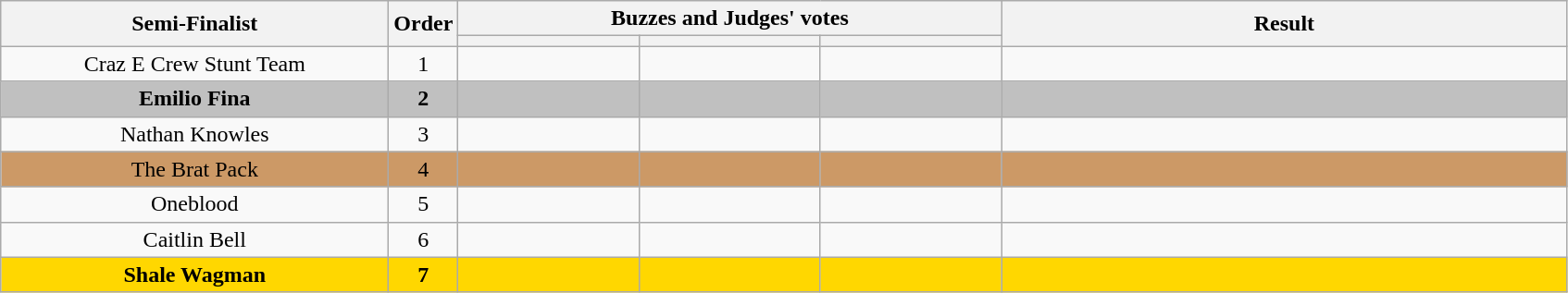<table class="wikitable plainrowheaders sortable" style="text-align:center;">
<tr>
<th scope="col" rowspan="2" class="unsortable" style="width:17em;">Semi-Finalist</th>
<th scope="col" rowspan="2" style="width:1em;">Order</th>
<th scope="col" colspan="3" class="unsortable" style="width:24em;">Buzzes and Judges' votes</th>
<th scope="col" rowspan="2" style="width:25em;">Result</th>
</tr>
<tr>
<th scope="col" class="unsortable" style="width:6em;"></th>
<th scope="col" class="unsortable" style="width:6em;"></th>
<th scope="col" class="unsortable" style="width:6em;"></th>
</tr>
<tr>
<td>Craz E Crew Stunt Team</td>
<td>1</td>
<td style="text-align:center"></td>
<td style="text-align:center"></td>
<td style="text-align:center"></td>
<td></td>
</tr>
<tr style="background:silver;">
<td><strong>Emilio Fina</strong></td>
<td><strong>2</strong></td>
<td style="text-align:center"></td>
<td style="text-align:center"></td>
<td style="text-align:center"></td>
<td><strong></strong></td>
</tr>
<tr>
<td>Nathan Knowles</td>
<td>3</td>
<td style="text-align:center"></td>
<td style="text-align:center"></td>
<td style="text-align:center"></td>
<td></td>
</tr>
<tr style="background:#c96;">
<td>The Brat Pack</td>
<td>4</td>
<td style="text-align:center"></td>
<td style="text-align:center"></td>
<td style="text-align:center"></td>
<td></td>
</tr>
<tr>
<td>Oneblood</td>
<td>5</td>
<td style="text-align:center"></td>
<td style="text-align:center"></td>
<td style="text-align:center"></td>
<td></td>
</tr>
<tr>
<td>Caitlin Bell</td>
<td>6</td>
<td style="text-align:center"></td>
<td style="text-align:center"></td>
<td style="text-align:center"></td>
<td></td>
</tr>
<tr style="background:gold;">
<td><strong>Shale Wagman</strong></td>
<td><strong>7</strong></td>
<td style="text-align:center"></td>
<td style="text-align:center"></td>
<td style="text-align:center"></td>
<td><strong></strong></td>
</tr>
</table>
